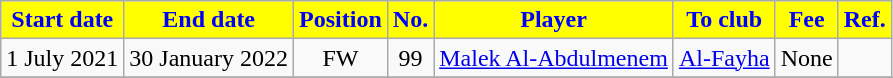<table class="wikitable sortable">
<tr>
<th style="background:yellow; color:blue;"><strong>Start date</strong></th>
<th style="background:yellow; color:blue;"><strong>End date</strong></th>
<th style="background:yellow; color:blue;"><strong>Position</strong></th>
<th style="background:yellow; color:blue;"><strong>No.</strong></th>
<th style="background:yellow; color:blue;"><strong>Player</strong></th>
<th style="background:yellow; color:blue;"><strong>To club</strong></th>
<th style="background:yellow; color:blue;"><strong>Fee</strong></th>
<th style="background:yellow; color:blue;"><strong>Ref.</strong></th>
</tr>
<tr>
<td>1 July 2021</td>
<td>30 January 2022</td>
<td style="text-align:center;">FW</td>
<td style="text-align:center;">99</td>
<td style="text-align:left;"> <a href='#'>Malek Al-Abdulmenem</a></td>
<td style="text-align:left;"> <a href='#'>Al-Fayha</a></td>
<td>None</td>
<td></td>
</tr>
<tr>
</tr>
</table>
